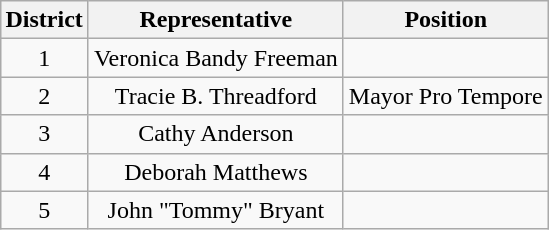<table class="wikitable" style="float:right; text-align:center;">
<tr>
<th>District</th>
<th>Representative</th>
<th>Position</th>
</tr>
<tr>
<td>1</td>
<td>Veronica Bandy Freeman</td>
<td></td>
</tr>
<tr>
<td>2</td>
<td>Tracie B. Threadford</td>
<td>Mayor Pro Tempore</td>
</tr>
<tr>
<td>3</td>
<td>Cathy Anderson</td>
<td></td>
</tr>
<tr>
<td>4</td>
<td>Deborah Matthews</td>
<td></td>
</tr>
<tr>
<td>5</td>
<td>John "Tommy" Bryant</td>
<td></td>
</tr>
</table>
